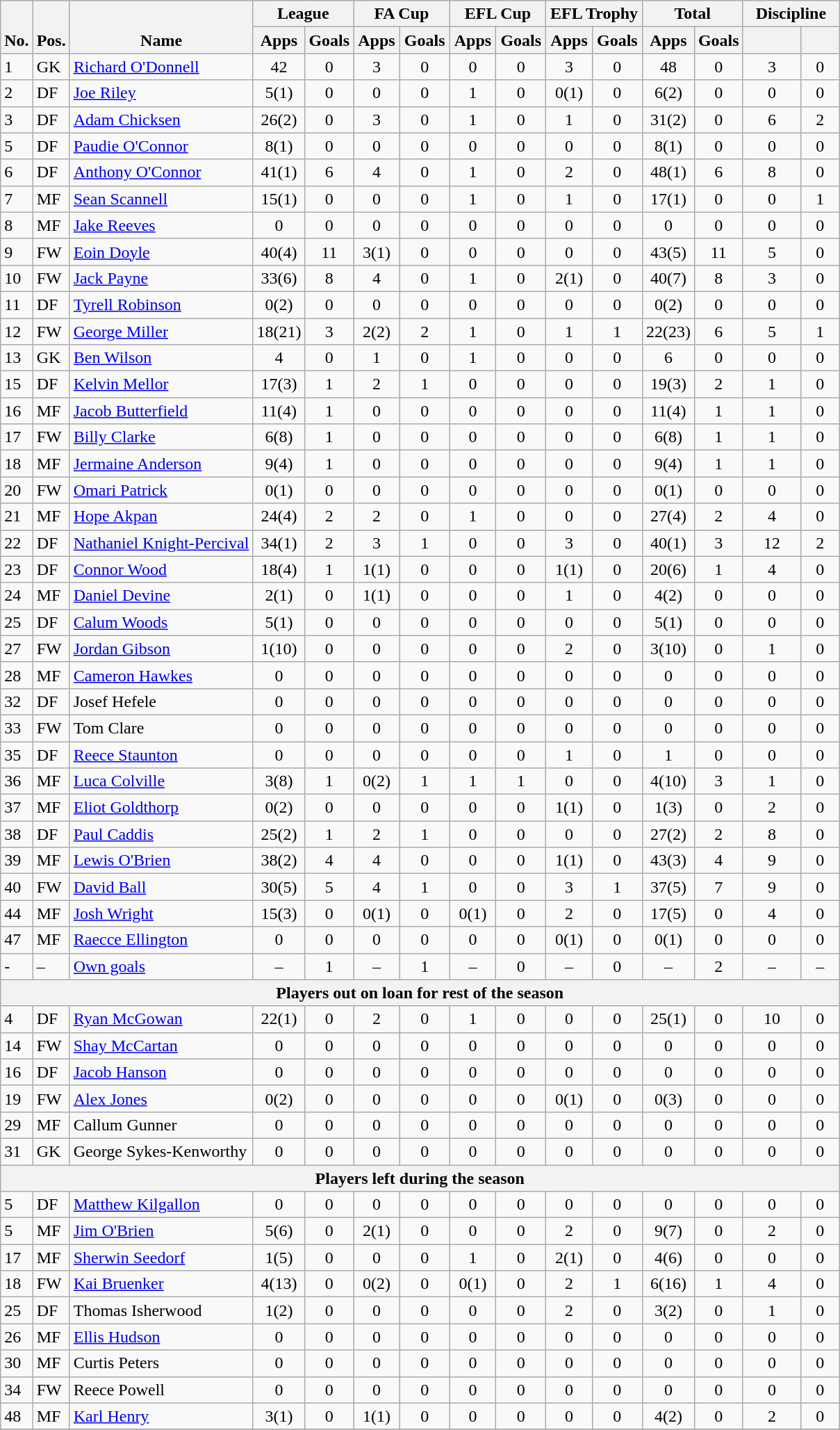<table class="wikitable" style="text-align:center">
<tr>
<th rowspan="2" style="vertical-align:bottom;">No.</th>
<th rowspan="2" style="vertical-align:bottom;">Pos.</th>
<th rowspan="2" style="vertical-align:bottom;">Name</th>
<th colspan="2" style="width:85px;">League</th>
<th colspan="2" style="width:85px;">FA Cup</th>
<th colspan="2" style="width:85px;">EFL Cup</th>
<th colspan="2" style="width:85px;">EFL Trophy</th>
<th colspan="2" style="width:85px;">Total </th>
<th colspan="2" style="width:85px;">Discipline </th>
</tr>
<tr>
<th>Apps</th>
<th>Goals</th>
<th>Apps</th>
<th>Goals</th>
<th>Apps</th>
<th>Goals</th>
<th>Apps</th>
<th>Goals</th>
<th>Apps</th>
<th>Goals</th>
<th></th>
<th></th>
</tr>
<tr>
<td align="left">1</td>
<td align="left">GK</td>
<td align="left"> <a href='#'>Richard O'Donnell</a></td>
<td>42</td>
<td>0</td>
<td>3</td>
<td>0</td>
<td>0</td>
<td>0</td>
<td>3</td>
<td>0</td>
<td>48</td>
<td>0</td>
<td>3</td>
<td>0</td>
</tr>
<tr>
<td align="left">2</td>
<td align="left">DF</td>
<td align="left"> <a href='#'>Joe Riley</a></td>
<td>5(1)</td>
<td>0</td>
<td>0</td>
<td>0</td>
<td>1</td>
<td>0</td>
<td>0(1)</td>
<td>0</td>
<td>6(2)</td>
<td>0</td>
<td>0</td>
<td>0</td>
</tr>
<tr>
<td align="left">3</td>
<td align="left">DF</td>
<td align="left"> <a href='#'>Adam Chicksen</a></td>
<td>26(2)</td>
<td>0</td>
<td>3</td>
<td>0</td>
<td>1</td>
<td>0</td>
<td>1</td>
<td>0</td>
<td>31(2)</td>
<td>0</td>
<td>6</td>
<td>2</td>
</tr>
<tr>
<td align="left">5</td>
<td align="left">DF</td>
<td align="left"> <a href='#'>Paudie O'Connor</a></td>
<td>8(1)</td>
<td>0</td>
<td>0</td>
<td>0</td>
<td>0</td>
<td>0</td>
<td>0</td>
<td>0</td>
<td>8(1)</td>
<td>0</td>
<td>0</td>
<td>0</td>
</tr>
<tr>
<td align="left">6</td>
<td align="left">DF</td>
<td align="left"> <a href='#'>Anthony O'Connor</a></td>
<td>41(1)</td>
<td>6</td>
<td>4</td>
<td>0</td>
<td>1</td>
<td>0</td>
<td>2</td>
<td>0</td>
<td>48(1)</td>
<td>6</td>
<td>8</td>
<td>0</td>
</tr>
<tr>
<td align="left">7</td>
<td align="left">MF</td>
<td align="left"> <a href='#'>Sean Scannell</a></td>
<td>15(1)</td>
<td>0</td>
<td>0</td>
<td>0</td>
<td>1</td>
<td>0</td>
<td>1</td>
<td>0</td>
<td>17(1)</td>
<td>0</td>
<td>0</td>
<td>1</td>
</tr>
<tr>
<td align="left">8</td>
<td align="left">MF</td>
<td align="left"> <a href='#'>Jake Reeves</a></td>
<td>0</td>
<td>0</td>
<td>0</td>
<td>0</td>
<td>0</td>
<td>0</td>
<td>0</td>
<td>0</td>
<td>0</td>
<td>0</td>
<td>0</td>
<td>0</td>
</tr>
<tr>
<td align="left">9</td>
<td align="left">FW</td>
<td align="left"> <a href='#'>Eoin Doyle</a></td>
<td>40(4)</td>
<td>11</td>
<td>3(1)</td>
<td>0</td>
<td>0</td>
<td>0</td>
<td>0</td>
<td>0</td>
<td>43(5)</td>
<td>11</td>
<td>5</td>
<td>0</td>
</tr>
<tr>
<td align="left">10</td>
<td align="left">FW</td>
<td align="left"> <a href='#'>Jack Payne</a></td>
<td>33(6)</td>
<td>8</td>
<td>4</td>
<td>0</td>
<td>1</td>
<td>0</td>
<td>2(1)</td>
<td>0</td>
<td>40(7)</td>
<td>8</td>
<td>3</td>
<td>0</td>
</tr>
<tr>
<td align="left">11</td>
<td align="left">DF</td>
<td align="left"> <a href='#'>Tyrell Robinson</a></td>
<td>0(2)</td>
<td>0</td>
<td>0</td>
<td>0</td>
<td>0</td>
<td>0</td>
<td>0</td>
<td>0</td>
<td>0(2)</td>
<td>0</td>
<td>0</td>
<td>0</td>
</tr>
<tr>
<td align="left">12</td>
<td align="left">FW</td>
<td align="left"> <a href='#'>George Miller</a></td>
<td>18(21)</td>
<td>3</td>
<td>2(2)</td>
<td>2</td>
<td>1</td>
<td>0</td>
<td>1</td>
<td>1</td>
<td>22(23)</td>
<td>6</td>
<td>5</td>
<td>1</td>
</tr>
<tr>
<td align="left">13</td>
<td align="left">GK</td>
<td align="left"> <a href='#'>Ben Wilson</a></td>
<td>4</td>
<td>0</td>
<td>1</td>
<td>0</td>
<td>1</td>
<td>0</td>
<td>0</td>
<td>0</td>
<td>6</td>
<td>0</td>
<td>0</td>
<td>0</td>
</tr>
<tr>
<td align="left">15</td>
<td align="left">DF</td>
<td align="left"> <a href='#'>Kelvin Mellor</a></td>
<td>17(3)</td>
<td>1</td>
<td>2</td>
<td>1</td>
<td>0</td>
<td>0</td>
<td>0</td>
<td>0</td>
<td>19(3)</td>
<td>2</td>
<td>1</td>
<td>0</td>
</tr>
<tr>
<td align="left">16</td>
<td align="left">MF</td>
<td align="left"> <a href='#'>Jacob Butterfield</a></td>
<td>11(4)</td>
<td>1</td>
<td>0</td>
<td>0</td>
<td>0</td>
<td>0</td>
<td>0</td>
<td>0</td>
<td>11(4)</td>
<td>1</td>
<td>1</td>
<td>0</td>
</tr>
<tr>
<td align="left">17</td>
<td align="left">FW</td>
<td align="left"> <a href='#'>Billy Clarke</a></td>
<td>6(8)</td>
<td>1</td>
<td>0</td>
<td>0</td>
<td>0</td>
<td>0</td>
<td>0</td>
<td>0</td>
<td>6(8)</td>
<td>1</td>
<td>1</td>
<td>0</td>
</tr>
<tr>
<td align="left">18</td>
<td align="left">MF</td>
<td align="left"> <a href='#'>Jermaine Anderson</a></td>
<td>9(4)</td>
<td>1</td>
<td>0</td>
<td>0</td>
<td>0</td>
<td>0</td>
<td>0</td>
<td>0</td>
<td>9(4)</td>
<td>1</td>
<td>1</td>
<td>0</td>
</tr>
<tr>
<td align="left">20</td>
<td align="left">FW</td>
<td align="left"> <a href='#'>Omari Patrick</a></td>
<td>0(1)</td>
<td>0</td>
<td>0</td>
<td>0</td>
<td>0</td>
<td>0</td>
<td>0</td>
<td>0</td>
<td>0(1)</td>
<td>0</td>
<td>0</td>
<td>0</td>
</tr>
<tr>
<td align="left">21</td>
<td align="left">MF</td>
<td align="left"> <a href='#'>Hope Akpan</a></td>
<td>24(4)</td>
<td>2</td>
<td>2</td>
<td>0</td>
<td>1</td>
<td>0</td>
<td>0</td>
<td>0</td>
<td>27(4)</td>
<td>2</td>
<td>4</td>
<td>0</td>
</tr>
<tr>
<td align="left">22</td>
<td align="left">DF</td>
<td align="left"> <a href='#'>Nathaniel Knight-Percival</a></td>
<td>34(1)</td>
<td>2</td>
<td>3</td>
<td>1</td>
<td>0</td>
<td>0</td>
<td>3</td>
<td>0</td>
<td>40(1)</td>
<td>3</td>
<td>12</td>
<td>2</td>
</tr>
<tr>
<td align="left">23</td>
<td align="left">DF</td>
<td align="left"> <a href='#'>Connor Wood</a></td>
<td>18(4)</td>
<td>1</td>
<td>1(1)</td>
<td>0</td>
<td>0</td>
<td>0</td>
<td>1(1)</td>
<td>0</td>
<td>20(6)</td>
<td>1</td>
<td>4</td>
<td>0</td>
</tr>
<tr>
<td align="left">24</td>
<td align="left">MF</td>
<td align="left"> <a href='#'>Daniel Devine</a></td>
<td>2(1)</td>
<td>0</td>
<td>1(1)</td>
<td>0</td>
<td>0</td>
<td>0</td>
<td>1</td>
<td>0</td>
<td>4(2)</td>
<td>0</td>
<td>0</td>
<td>0</td>
</tr>
<tr>
<td align="left">25</td>
<td align="left">DF</td>
<td align="left"> <a href='#'>Calum Woods</a></td>
<td>5(1)</td>
<td>0</td>
<td>0</td>
<td>0</td>
<td>0</td>
<td>0</td>
<td>0</td>
<td>0</td>
<td>5(1)</td>
<td>0</td>
<td>0</td>
<td>0</td>
</tr>
<tr>
<td align="left">27</td>
<td align="left">FW</td>
<td align="left"> <a href='#'>Jordan Gibson</a></td>
<td>1(10)</td>
<td>0</td>
<td>0</td>
<td>0</td>
<td>0</td>
<td>0</td>
<td>2</td>
<td>0</td>
<td>3(10)</td>
<td>0</td>
<td>1</td>
<td>0</td>
</tr>
<tr>
<td align="left">28</td>
<td align="left">MF</td>
<td align="left"> <a href='#'>Cameron Hawkes</a></td>
<td>0</td>
<td>0</td>
<td>0</td>
<td>0</td>
<td>0</td>
<td>0</td>
<td>0</td>
<td>0</td>
<td>0</td>
<td>0</td>
<td>0</td>
<td>0</td>
</tr>
<tr>
<td align="left">32</td>
<td align="left">DF</td>
<td align="left"> Josef Hefele</td>
<td>0</td>
<td>0</td>
<td>0</td>
<td>0</td>
<td>0</td>
<td>0</td>
<td>0</td>
<td>0</td>
<td>0</td>
<td>0</td>
<td>0</td>
<td>0</td>
</tr>
<tr>
<td align="left">33</td>
<td align="left">FW</td>
<td align="left"> Tom Clare</td>
<td>0</td>
<td>0</td>
<td>0</td>
<td>0</td>
<td>0</td>
<td>0</td>
<td>0</td>
<td>0</td>
<td>0</td>
<td>0</td>
<td>0</td>
<td>0</td>
</tr>
<tr>
<td align="left">35</td>
<td align="left">DF</td>
<td align="left"> <a href='#'>Reece Staunton</a></td>
<td>0</td>
<td>0</td>
<td>0</td>
<td>0</td>
<td>0</td>
<td>0</td>
<td>1</td>
<td>0</td>
<td>1</td>
<td>0</td>
<td>0</td>
<td>0</td>
</tr>
<tr>
<td align="left">36</td>
<td align="left">MF</td>
<td align="left"> <a href='#'>Luca Colville</a></td>
<td>3(8)</td>
<td>1</td>
<td>0(2)</td>
<td>1</td>
<td>1</td>
<td>1</td>
<td>0</td>
<td>0</td>
<td>4(10)</td>
<td>3</td>
<td>1</td>
<td>0</td>
</tr>
<tr>
<td align="left">37</td>
<td align="left">MF</td>
<td align="left"> <a href='#'>Eliot Goldthorp</a></td>
<td>0(2)</td>
<td>0</td>
<td>0</td>
<td>0</td>
<td>0</td>
<td>0</td>
<td>1(1)</td>
<td>0</td>
<td>1(3)</td>
<td>0</td>
<td>2</td>
<td>0</td>
</tr>
<tr>
<td align="left">38</td>
<td align="left">DF</td>
<td align="left"> <a href='#'>Paul Caddis</a></td>
<td>25(2)</td>
<td>1</td>
<td>2</td>
<td>1</td>
<td>0</td>
<td>0</td>
<td>0</td>
<td>0</td>
<td>27(2)</td>
<td>2</td>
<td>8</td>
<td>0</td>
</tr>
<tr>
<td align="left">39</td>
<td align="left">MF</td>
<td align="left"> <a href='#'>Lewis O'Brien</a></td>
<td>38(2)</td>
<td>4</td>
<td>4</td>
<td>0</td>
<td>0</td>
<td>0</td>
<td>1(1)</td>
<td>0</td>
<td>43(3)</td>
<td>4</td>
<td>9</td>
<td>0</td>
</tr>
<tr>
<td align="left">40</td>
<td align="left">FW</td>
<td align="left"> <a href='#'>David Ball</a></td>
<td>30(5)</td>
<td>5</td>
<td>4</td>
<td>1</td>
<td>0</td>
<td>0</td>
<td>3</td>
<td>1</td>
<td>37(5)</td>
<td>7</td>
<td>9</td>
<td>0</td>
</tr>
<tr>
<td align="left">44</td>
<td align="left">MF</td>
<td align="left"> <a href='#'>Josh Wright</a></td>
<td>15(3)</td>
<td>0</td>
<td>0(1)</td>
<td>0</td>
<td>0(1)</td>
<td>0</td>
<td>2</td>
<td>0</td>
<td>17(5)</td>
<td>0</td>
<td>4</td>
<td>0</td>
</tr>
<tr>
<td align="left">47</td>
<td align="left">MF</td>
<td align="left"> <a href='#'>Raecce Ellington</a></td>
<td>0</td>
<td>0</td>
<td>0</td>
<td>0</td>
<td>0</td>
<td>0</td>
<td>0(1)</td>
<td>0</td>
<td>0(1)</td>
<td>0</td>
<td>0</td>
<td>0</td>
</tr>
<tr>
<td align="left">-</td>
<td align="left">–</td>
<td align="left"><a href='#'>Own goals</a></td>
<td>–</td>
<td>1</td>
<td>–</td>
<td>1</td>
<td>–</td>
<td>0</td>
<td>–</td>
<td>0</td>
<td>–</td>
<td>2</td>
<td>–</td>
<td>–</td>
</tr>
<tr>
<th colspan="15">Players out on loan for rest of the season</th>
</tr>
<tr>
<td align="left">4</td>
<td align="left">DF</td>
<td align="left"> <a href='#'>Ryan McGowan</a></td>
<td>22(1)</td>
<td>0</td>
<td>2</td>
<td>0</td>
<td>1</td>
<td>0</td>
<td>0</td>
<td>0</td>
<td>25(1)</td>
<td>0</td>
<td>10</td>
<td>0</td>
</tr>
<tr>
<td align="left">14</td>
<td align="left">FW</td>
<td align="left"> <a href='#'>Shay McCartan</a></td>
<td>0</td>
<td>0</td>
<td>0</td>
<td>0</td>
<td>0</td>
<td>0</td>
<td>0</td>
<td>0</td>
<td>0</td>
<td>0</td>
<td>0</td>
<td>0</td>
</tr>
<tr>
<td align="left">16</td>
<td align="left">DF</td>
<td align="left"> <a href='#'>Jacob Hanson</a></td>
<td>0</td>
<td>0</td>
<td>0</td>
<td>0</td>
<td>0</td>
<td>0</td>
<td>0</td>
<td>0</td>
<td>0</td>
<td>0</td>
<td>0</td>
<td>0</td>
</tr>
<tr>
<td align="left">19</td>
<td align="left">FW</td>
<td align="left"> <a href='#'>Alex Jones</a></td>
<td>0(2)</td>
<td>0</td>
<td>0</td>
<td>0</td>
<td>0</td>
<td>0</td>
<td>0(1)</td>
<td>0</td>
<td>0(3)</td>
<td>0</td>
<td>0</td>
<td>0</td>
</tr>
<tr>
<td align="left">29</td>
<td align="left">MF</td>
<td align="left"> Callum Gunner</td>
<td>0</td>
<td>0</td>
<td>0</td>
<td>0</td>
<td>0</td>
<td>0</td>
<td>0</td>
<td>0</td>
<td>0</td>
<td>0</td>
<td>0</td>
<td>0</td>
</tr>
<tr>
<td align="left">31</td>
<td align="left">GK</td>
<td align="left"> George Sykes-Kenworthy</td>
<td>0</td>
<td>0</td>
<td>0</td>
<td>0</td>
<td>0</td>
<td>0</td>
<td>0</td>
<td>0</td>
<td>0</td>
<td>0</td>
<td>0</td>
<td>0</td>
</tr>
<tr>
<th colspan="15">Players left during the season</th>
</tr>
<tr>
<td align="left">5</td>
<td align="left">DF</td>
<td align="left"> <a href='#'>Matthew Kilgallon</a></td>
<td>0</td>
<td>0</td>
<td>0</td>
<td>0</td>
<td>0</td>
<td>0</td>
<td>0</td>
<td>0</td>
<td>0</td>
<td>0</td>
<td>0</td>
<td>0</td>
</tr>
<tr>
<td align="left">5</td>
<td align="left">MF</td>
<td align="left"> <a href='#'>Jim O'Brien</a></td>
<td>5(6)</td>
<td>0</td>
<td>2(1)</td>
<td>0</td>
<td>0</td>
<td>0</td>
<td>2</td>
<td>0</td>
<td>9(7)</td>
<td>0</td>
<td>2</td>
<td>0</td>
</tr>
<tr>
<td align="left">17</td>
<td align="left">MF</td>
<td align="left"> <a href='#'>Sherwin Seedorf</a></td>
<td>1(5)</td>
<td>0</td>
<td>0</td>
<td>0</td>
<td>1</td>
<td>0</td>
<td>2(1)</td>
<td>0</td>
<td>4(6)</td>
<td>0</td>
<td>0</td>
<td>0</td>
</tr>
<tr>
<td align="left">18</td>
<td align="left">FW</td>
<td align="left"> <a href='#'>Kai Bruenker</a></td>
<td>4(13)</td>
<td>0</td>
<td>0(2)</td>
<td>0</td>
<td>0(1)</td>
<td>0</td>
<td>2</td>
<td>1</td>
<td>6(16)</td>
<td>1</td>
<td>4</td>
<td>0</td>
</tr>
<tr>
<td align="left">25</td>
<td align="left">DF</td>
<td align="left"> Thomas Isherwood</td>
<td>1(2)</td>
<td>0</td>
<td>0</td>
<td>0</td>
<td>0</td>
<td>0</td>
<td>2</td>
<td>0</td>
<td>3(2)</td>
<td>0</td>
<td>1</td>
<td>0</td>
</tr>
<tr>
<td align="left">26</td>
<td align="left">MF</td>
<td align="left"> <a href='#'>Ellis Hudson</a></td>
<td>0</td>
<td>0</td>
<td>0</td>
<td>0</td>
<td>0</td>
<td>0</td>
<td>0</td>
<td>0</td>
<td>0</td>
<td>0</td>
<td>0</td>
<td>0</td>
</tr>
<tr>
<td align="left">30</td>
<td align="left">MF</td>
<td align="left"> Curtis Peters</td>
<td>0</td>
<td>0</td>
<td>0</td>
<td>0</td>
<td>0</td>
<td>0</td>
<td>0</td>
<td>0</td>
<td>0</td>
<td>0</td>
<td>0</td>
<td>0</td>
</tr>
<tr>
<td align="left">34</td>
<td align="left">FW</td>
<td align="left"> Reece Powell</td>
<td>0</td>
<td>0</td>
<td>0</td>
<td>0</td>
<td>0</td>
<td>0</td>
<td>0</td>
<td>0</td>
<td>0</td>
<td>0</td>
<td>0</td>
<td>0</td>
</tr>
<tr>
<td align="left">48</td>
<td align="left">MF</td>
<td align="left"> <a href='#'>Karl Henry</a></td>
<td>3(1)</td>
<td>0</td>
<td>1(1)</td>
<td>0</td>
<td>0</td>
<td>0</td>
<td>0</td>
<td>0</td>
<td>4(2)</td>
<td>0</td>
<td>2</td>
<td>0</td>
</tr>
<tr>
</tr>
</table>
